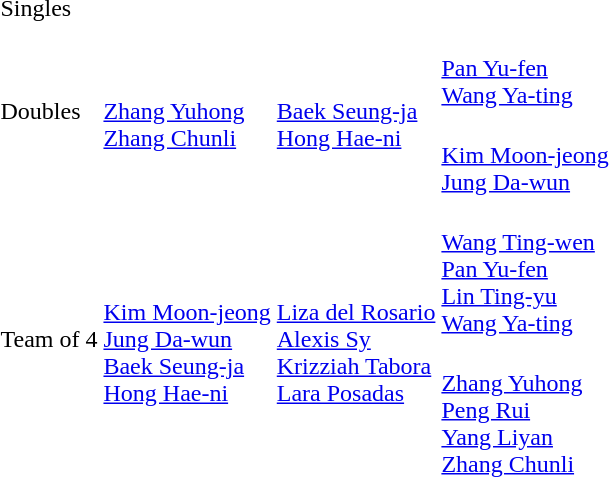<table>
<tr>
<td rowspan=2>Singles</td>
<td rowspan=2></td>
<td rowspan=2></td>
<td></td>
</tr>
<tr>
<td></td>
</tr>
<tr>
<td rowspan=2>Doubles</td>
<td rowspan=2><br><a href='#'>Zhang Yuhong</a><br><a href='#'>Zhang Chunli</a></td>
<td rowspan=2><br><a href='#'>Baek Seung-ja</a><br><a href='#'>Hong Hae-ni</a></td>
<td><br><a href='#'>Pan Yu-fen</a><br><a href='#'>Wang Ya-ting</a></td>
</tr>
<tr>
<td><br><a href='#'>Kim Moon-jeong</a><br><a href='#'>Jung Da-wun</a></td>
</tr>
<tr>
<td rowspan=2>Team of 4</td>
<td rowspan=2><br><a href='#'>Kim Moon-jeong</a><br><a href='#'>Jung Da-wun</a><br><a href='#'>Baek Seung-ja</a><br><a href='#'>Hong Hae-ni</a></td>
<td rowspan=2><br><a href='#'>Liza del Rosario</a><br><a href='#'>Alexis Sy</a><br><a href='#'>Krizziah Tabora</a><br><a href='#'>Lara Posadas</a></td>
<td><br><a href='#'>Wang Ting-wen</a><br><a href='#'>Pan Yu-fen</a><br><a href='#'>Lin Ting-yu</a><br><a href='#'>Wang Ya-ting</a></td>
</tr>
<tr>
<td><br><a href='#'>Zhang Yuhong</a><br><a href='#'>Peng Rui</a><br><a href='#'>Yang Liyan</a><br><a href='#'>Zhang Chunli</a></td>
</tr>
</table>
